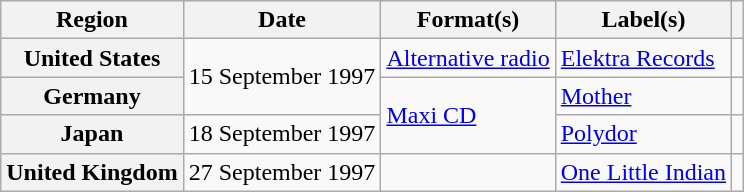<table class="wikitable sortable plainrowheaders">
<tr>
<th scope="col">Region</th>
<th scope="col">Date</th>
<th scope="col">Format(s)</th>
<th scope="col">Label(s)</th>
<th scope="col"></th>
</tr>
<tr>
<th scope="row">United States</th>
<td rowspan="2">15 September 1997</td>
<td><a href='#'>Alternative radio</a></td>
<td><a href='#'>Elektra Records</a></td>
<td align="center"></td>
</tr>
<tr>
<th scope="row">Germany</th>
<td rowspan="2"><a href='#'>Maxi CD</a></td>
<td><a href='#'>Mother</a></td>
<td></td>
</tr>
<tr>
<th scope="row">Japan</th>
<td>18 September 1997</td>
<td><a href='#'>Polydor</a></td>
<td></td>
</tr>
<tr>
<th scope="row">United Kingdom</th>
<td>27 September 1997</td>
<td></td>
<td><a href='#'>One Little Indian</a></td>
<td></td>
</tr>
</table>
